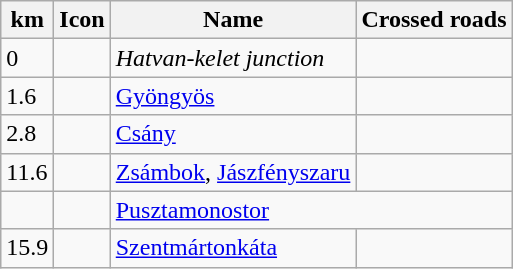<table class=wikitable>
<tr>
<th>km</th>
<th>Icon</th>
<th>Name</th>
<th>Crossed roads</th>
</tr>
<tr>
<td>0</td>
<td></td>
<td><em>Hatvan-kelet junction</em></td>
<td> </td>
</tr>
<tr>
<td>1.6</td>
<td></td>
<td><a href='#'>Gyöngyös</a></td>
<td></td>
</tr>
<tr>
<td>2.8</td>
<td></td>
<td><a href='#'>Csány</a></td>
<td></td>
</tr>
<tr>
<td>11.6</td>
<td></td>
<td><a href='#'>Zsámbok</a>, <a href='#'>Jászfényszaru</a></td>
<td></td>
</tr>
<tr>
<td></td>
<td></td>
<td colspan=2><a href='#'>Pusztamonostor</a></td>
</tr>
<tr>
<td>15.9</td>
<td></td>
<td><a href='#'>Szentmártonkáta</a></td>
<td> </td>
</tr>
</table>
